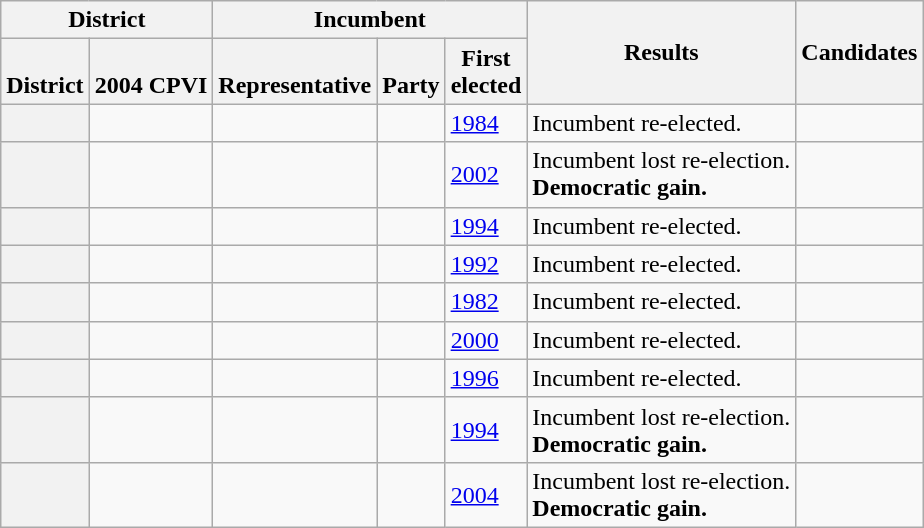<table class="wikitable sortable">
<tr>
<th colspan=2>District</th>
<th colspan=3>Incumbent</th>
<th rowspan=2>Results</th>
<th rowspan=2>Candidates</th>
</tr>
<tr valign=bottom>
<th>District</th>
<th>2004 CPVI</th>
<th>Representative</th>
<th>Party</th>
<th>First<br>elected</th>
</tr>
<tr>
<th></th>
<td></td>
<td></td>
<td></td>
<td><a href='#'>1984</a></td>
<td>Incumbent re-elected.</td>
<td nowrap></td>
</tr>
<tr>
<th></th>
<td></td>
<td></td>
<td></td>
<td><a href='#'>2002</a></td>
<td>Incumbent lost re-election.<br><strong>Democratic gain.</strong></td>
<td nowrap></td>
</tr>
<tr>
<th></th>
<td></td>
<td></td>
<td></td>
<td><a href='#'>1994</a></td>
<td>Incumbent re-elected.</td>
<td nowrap></td>
</tr>
<tr>
<th></th>
<td></td>
<td></td>
<td></td>
<td><a href='#'>1992</a></td>
<td>Incumbent re-elected.</td>
<td nowrap></td>
</tr>
<tr>
<th></th>
<td></td>
<td></td>
<td></td>
<td><a href='#'>1982</a></td>
<td>Incumbent re-elected.</td>
<td nowrap></td>
</tr>
<tr>
<th></th>
<td></td>
<td></td>
<td></td>
<td><a href='#'>2000</a></td>
<td>Incumbent re-elected.</td>
<td nowrap></td>
</tr>
<tr>
<th></th>
<td></td>
<td></td>
<td></td>
<td><a href='#'>1996</a></td>
<td>Incumbent re-elected.</td>
<td nowrap></td>
</tr>
<tr>
<th></th>
<td></td>
<td></td>
<td></td>
<td><a href='#'>1994</a></td>
<td>Incumbent lost re-election.<br><strong>Democratic gain.</strong></td>
<td nowrap></td>
</tr>
<tr>
<th></th>
<td></td>
<td></td>
<td></td>
<td><a href='#'>2004</a></td>
<td>Incumbent lost re-election.<br><strong>Democratic gain.</strong></td>
<td nowrap></td>
</tr>
</table>
